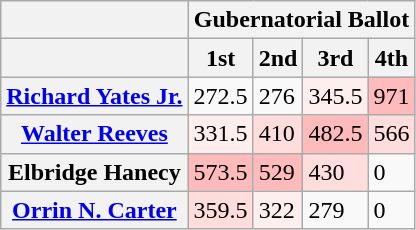<table class="wikitable collapsible collapsed">
<tr>
<th></th>
<th style="text-align:center" colspan="9"><strong>Gubernatorial Ballot</strong></th>
</tr>
<tr>
<th></th>
<th>1st</th>
<th>2nd</th>
<th>3rd</th>
<th>4th</th>
</tr>
<tr>
<th><a href='#'>Richard Yates Jr.</a></th>
<td>272.5</td>
<td>276</td>
<td style="background:#fee;">345.5</td>
<td style="background:#fbb;">971</td>
</tr>
<tr>
<th><a href='#'>Walter Reeves</a></th>
<td style="background:#fee;">331.5</td>
<td style="background:#fdd;">410</td>
<td style="background:#fbb;">482.5</td>
<td style="background:#fdd;">566</td>
</tr>
<tr>
<th>Elbridge Hanecy</th>
<td style="background:#fbb;">573.5</td>
<td style="background:#fbb;">529</td>
<td style="background:#fdd;">430</td>
<td>0</td>
</tr>
<tr>
<th><a href='#'>Orrin N. Carter</a></th>
<td style="background:#fdd;">359.5</td>
<td style="background:#fee;">322</td>
<td>279</td>
<td>0</td>
</tr>
</table>
